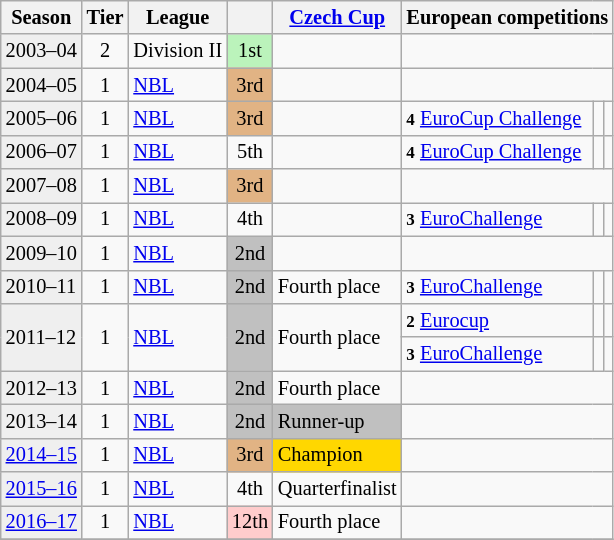<table class="wikitable" style="font-size:85%">
<tr bgcolor=>
<th>Season</th>
<th>Tier</th>
<th>League</th>
<th></th>
<th><a href='#'>Czech Cup</a></th>
<th colspan=3>European competitions</th>
</tr>
<tr>
<td style="background:#efefef;">2003–04</td>
<td style="text-align:center;">2</td>
<td>Division II</td>
<td style="background:#BBF3BB" align="center">1st</td>
<td></td>
<td colspan=3></td>
</tr>
<tr>
<td style="background:#efefef;">2004–05</td>
<td style="text-align:center;">1</td>
<td><a href='#'>NBL</a></td>
<td style="text-align:center;background:#e1b384">3rd</td>
<td></td>
<td colspan=3></td>
</tr>
<tr>
<td style="background:#efefef;">2005–06</td>
<td style="text-align:center;">1</td>
<td><a href='#'>NBL</a></td>
<td style="background:#e1b384; text-align:center;">3rd</td>
<td></td>
<td><small><strong>4</strong></small> <a href='#'>EuroCup Challenge</a></td>
<td></td>
<td></td>
</tr>
<tr>
<td style="background:#efefef;">2006–07</td>
<td style="text-align:center;">1</td>
<td><a href='#'>NBL</a></td>
<td style="text-align:center;">5th</td>
<td></td>
<td><small><strong>4</strong></small> <a href='#'>EuroCup Challenge</a></td>
<td></td>
<td></td>
</tr>
<tr>
<td style="background:#efefef;">2007–08</td>
<td style="text-align:center;">1</td>
<td><a href='#'>NBL</a></td>
<td style="background:#e1b384; text-align:center;">3rd</td>
<td></td>
<td colspan=3></td>
</tr>
<tr>
<td style="background:#efefef;">2008–09</td>
<td style="text-align:center;">1</td>
<td><a href='#'>NBL</a></td>
<td style="text-align:center;">4th</td>
<td></td>
<td><small><strong>3</strong></small> <a href='#'>EuroChallenge</a></td>
<td></td>
<td></td>
</tr>
<tr>
<td style="background:#efefef;">2009–10</td>
<td style="text-align:center;">1</td>
<td><a href='#'>NBL</a></td>
<td style="text-align:center;" bgcolor=silver>2nd</td>
<td></td>
<td colspan=3></td>
</tr>
<tr>
<td style="background:#efefef;">2010–11</td>
<td style="text-align:center;">1</td>
<td><a href='#'>NBL</a></td>
<td style="text-align:center;" bgcolor=silver>2nd</td>
<td>Fourth place</td>
<td><small><strong>3</strong></small> <a href='#'>EuroChallenge</a></td>
<td></td>
<td></td>
</tr>
<tr>
<td rowspan=2 style="background:#efefef;">2011–12</td>
<td rowspan=2  style="text-align:center;">1</td>
<td rowspan=2><a href='#'>NBL</a></td>
<td rowspan=2  style="text-align:center;" bgcolor=silver>2nd</td>
<td rowspan=2>Fourth place</td>
<td><small><strong>2</strong></small> <a href='#'>Eurocup</a></td>
<td></td>
<td></td>
</tr>
<tr>
<td><small><strong>3</strong></small> <a href='#'>EuroChallenge</a></td>
<td></td>
<td></td>
</tr>
<tr>
<td style="background:#efefef;">2012–13</td>
<td style="text-align:center;">1</td>
<td><a href='#'>NBL</a></td>
<td style="text-align:center;" bgcolor=silver>2nd</td>
<td>Fourth place</td>
<td colspan=3></td>
</tr>
<tr>
<td style="background:#efefef;">2013–14</td>
<td style="text-align:center;">1</td>
<td><a href='#'>NBL</a></td>
<td style="text-align:center;" bgcolor=silver>2nd</td>
<td bgcolor=silver>Runner-up</td>
<td colspan=3></td>
</tr>
<tr>
<td style="background:#efefef;"><a href='#'>2014–15</a></td>
<td style="text-align:center;">1</td>
<td><a href='#'>NBL</a></td>
<td style="background:#e1b384; text-align:center;">3rd</td>
<td bgcolor=gold>Champion</td>
<td colspan=3></td>
</tr>
<tr>
<td style="background:#efefef;"><a href='#'>2015–16</a></td>
<td style="text-align:center;">1</td>
<td><a href='#'>NBL</a></td>
<td style="text-align:center;">4th</td>
<td>Quarterfinalist</td>
<td colspan=3></td>
</tr>
<tr>
<td style="background:#efefef;"><a href='#'>2016–17</a></td>
<td style="text-align:center;">1</td>
<td><a href='#'>NBL</a></td>
<td style="text-align:center;" bgcolor=#fcc>12th</td>
<td>Fourth place</td>
<td colspan=3></td>
</tr>
<tr>
</tr>
</table>
